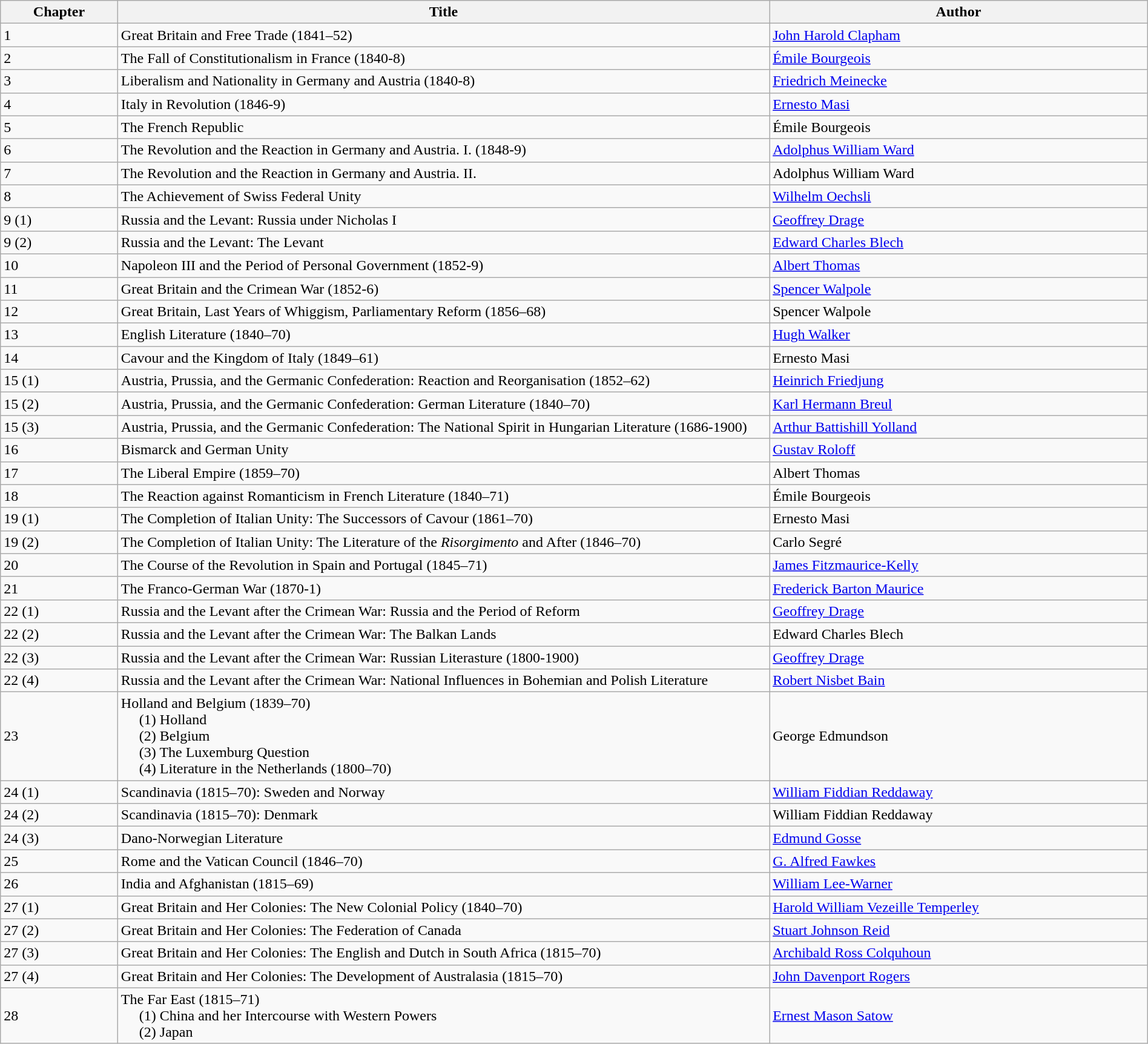<table class=wikitable width=100%>
<tr>
<th width=10>Chapter</th>
<th width=350>Title</th>
<th width=200>Author</th>
</tr>
<tr>
<td>1</td>
<td>Great Britain and Free Trade (1841–52)</td>
<td><a href='#'>John Harold Clapham</a></td>
</tr>
<tr>
<td>2</td>
<td>The Fall of Constitutionalism in France (1840-8)</td>
<td><a href='#'>Émile Bourgeois</a></td>
</tr>
<tr>
<td>3</td>
<td>Liberalism and Nationality in Germany and Austria (1840-8)</td>
<td><a href='#'>Friedrich Meinecke</a></td>
</tr>
<tr>
<td>4</td>
<td>Italy in Revolution (1846-9)</td>
<td><a href='#'>Ernesto Masi</a></td>
</tr>
<tr>
<td>5</td>
<td>The French Republic</td>
<td>Émile Bourgeois</td>
</tr>
<tr>
<td>6</td>
<td>The Revolution and the Reaction in Germany and Austria. I. (1848-9)</td>
<td><a href='#'>Adolphus William Ward</a></td>
</tr>
<tr>
<td>7</td>
<td>The Revolution and the Reaction in Germany and Austria. II.</td>
<td>Adolphus William Ward</td>
</tr>
<tr>
<td>8</td>
<td>The Achievement of Swiss Federal Unity</td>
<td><a href='#'>Wilhelm Oechsli</a></td>
</tr>
<tr>
<td>9 (1)</td>
<td>Russia and the Levant: Russia under Nicholas I</td>
<td><a href='#'>Geoffrey Drage</a></td>
</tr>
<tr>
<td>9 (2)</td>
<td>Russia and the Levant: The Levant</td>
<td><a href='#'>Edward Charles Blech</a></td>
</tr>
<tr>
<td>10</td>
<td>Napoleon III and the Period of Personal Government (1852-9)</td>
<td><a href='#'>Albert Thomas</a></td>
</tr>
<tr>
<td>11</td>
<td>Great Britain and the Crimean War (1852-6)</td>
<td><a href='#'>Spencer Walpole</a></td>
</tr>
<tr>
<td>12</td>
<td>Great Britain, Last Years of Whiggism, Parliamentary Reform (1856–68)</td>
<td>Spencer Walpole</td>
</tr>
<tr>
<td>13</td>
<td>English Literature (1840–70)</td>
<td><a href='#'>Hugh Walker</a></td>
</tr>
<tr>
<td>14</td>
<td>Cavour and the Kingdom of Italy (1849–61)</td>
<td>Ernesto Masi</td>
</tr>
<tr>
<td>15 (1)</td>
<td>Austria, Prussia, and the Germanic Confederation: Reaction and Reorganisation (1852–62)</td>
<td><a href='#'>Heinrich Friedjung</a></td>
</tr>
<tr>
<td>15 (2)</td>
<td>Austria, Prussia, and the Germanic Confederation: German Literature (1840–70)</td>
<td><a href='#'>Karl Hermann Breul</a></td>
</tr>
<tr>
<td>15 (3)</td>
<td>Austria, Prussia, and the Germanic Confederation: The National Spirit in Hungarian Literature (1686-1900)</td>
<td><a href='#'>Arthur Battishill Yolland</a></td>
</tr>
<tr>
<td>16</td>
<td>Bismarck and German Unity</td>
<td><a href='#'>Gustav Roloff</a></td>
</tr>
<tr>
<td>17</td>
<td>The Liberal Empire (1859–70)</td>
<td>Albert Thomas</td>
</tr>
<tr>
<td>18</td>
<td>The Reaction against Romanticism in French Literature (1840–71)</td>
<td>Émile Bourgeois</td>
</tr>
<tr>
<td>19 (1)</td>
<td>The Completion of Italian Unity: The Successors of Cavour (1861–70)</td>
<td>Ernesto Masi</td>
</tr>
<tr>
<td>19 (2)</td>
<td>The Completion of Italian Unity: The Literature of the <em>Risorgimento</em> and After (1846–70)</td>
<td>Carlo Segré</td>
</tr>
<tr>
<td>20</td>
<td>The Course of the Revolution in Spain and Portugal (1845–71)</td>
<td><a href='#'>James Fitzmaurice-Kelly</a></td>
</tr>
<tr>
<td>21</td>
<td>The Franco-German War (1870-1)</td>
<td><a href='#'>Frederick Barton Maurice</a></td>
</tr>
<tr>
<td>22 (1)</td>
<td>Russia and the Levant after the Crimean War: Russia and the Period of Reform</td>
<td><a href='#'>Geoffrey Drage</a></td>
</tr>
<tr>
<td>22 (2)</td>
<td>Russia and the Levant after the Crimean War: The Balkan Lands</td>
<td>Edward Charles Blech</td>
</tr>
<tr>
<td>22 (3)</td>
<td>Russia and the Levant after the Crimean War: Russian Literasture (1800-1900)</td>
<td><a href='#'>Geoffrey Drage</a></td>
</tr>
<tr>
<td>22 (4)</td>
<td>Russia and the Levant after the Crimean War: National Influences in Bohemian and Polish Literature</td>
<td><a href='#'>Robert Nisbet Bain</a></td>
</tr>
<tr>
<td>23</td>
<td>Holland and Belgium (1839–70)<br>     (1) Holland<br>     (2) Belgium<br>     (3) The Luxemburg Question<br>     (4) Literature in the Netherlands (1800–70)</td>
<td>George Edmundson</td>
</tr>
<tr>
<td>24 (1)</td>
<td>Scandinavia (1815–70): Sweden and Norway</td>
<td><a href='#'>William Fiddian Reddaway</a></td>
</tr>
<tr>
<td>24 (2)</td>
<td>Scandinavia (1815–70): Denmark</td>
<td>William Fiddian Reddaway</td>
</tr>
<tr>
<td>24 (3)</td>
<td>Dano-Norwegian Literature</td>
<td><a href='#'>Edmund Gosse</a></td>
</tr>
<tr>
<td>25</td>
<td>Rome and the Vatican Council (1846–70)</td>
<td><a href='#'>G. Alfred Fawkes</a></td>
</tr>
<tr>
<td>26</td>
<td>India and Afghanistan (1815–69)</td>
<td><a href='#'>William Lee-Warner</a></td>
</tr>
<tr>
<td>27 (1)</td>
<td>Great Britain and Her Colonies: The New Colonial Policy (1840–70)</td>
<td><a href='#'>Harold William Vezeille Temperley</a></td>
</tr>
<tr>
<td>27 (2)</td>
<td>Great Britain and Her Colonies: The Federation of Canada</td>
<td><a href='#'>Stuart Johnson Reid</a></td>
</tr>
<tr>
<td>27 (3)</td>
<td>Great Britain and Her Colonies: The English and Dutch in South Africa (1815–70)</td>
<td><a href='#'>Archibald Ross Colquhoun</a></td>
</tr>
<tr>
<td>27 (4)</td>
<td>Great Britain and Her Colonies: The Development of Australasia (1815–70)</td>
<td><a href='#'>John Davenport Rogers</a></td>
</tr>
<tr>
<td>28</td>
<td>The Far East (1815–71)<br>     (1) China and her Intercourse with Western Powers<br>     (2) Japan</td>
<td><a href='#'>Ernest Mason Satow</a></td>
</tr>
</table>
